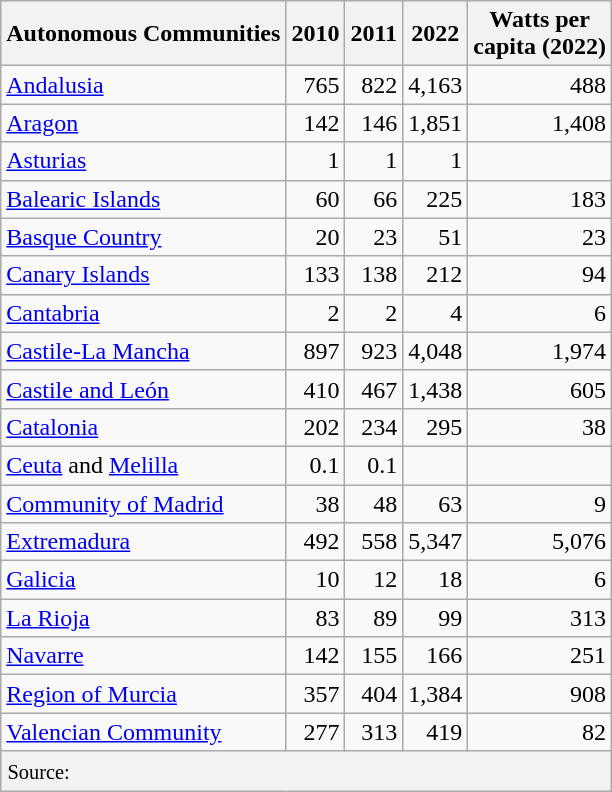<table class="wikitable sortable" style="margin:left; text-align: right;">
<tr>
<th>Autonomous Communities</th>
<th>2010</th>
<th>2011</th>
<th>2022</th>
<th>Watts per<br> capita (2022)</th>
</tr>
<tr>
<td align=left><a href='#'>Andalusia</a></td>
<td>765</td>
<td>822</td>
<td>4,163</td>
<td>488</td>
</tr>
<tr>
<td align=left><a href='#'>Aragon</a></td>
<td>142</td>
<td>146</td>
<td>1,851</td>
<td>1,408</td>
</tr>
<tr>
<td align=left><a href='#'>Asturias</a></td>
<td>1</td>
<td>1</td>
<td>1</td>
<td></td>
</tr>
<tr>
<td align=left><a href='#'>Balearic Islands</a></td>
<td>60</td>
<td>66</td>
<td>225</td>
<td>183</td>
</tr>
<tr>
<td align=left><a href='#'>Basque Country</a></td>
<td>20</td>
<td>23</td>
<td>51</td>
<td>23</td>
</tr>
<tr>
<td align=left><a href='#'>Canary Islands</a></td>
<td>133</td>
<td>138</td>
<td>212</td>
<td>94</td>
</tr>
<tr>
<td align=left><a href='#'>Cantabria</a></td>
<td>2</td>
<td>2</td>
<td>4</td>
<td>6</td>
</tr>
<tr>
<td align=left><a href='#'>Castile-La Mancha</a></td>
<td>897</td>
<td>923</td>
<td>4,048</td>
<td>1,974</td>
</tr>
<tr>
<td align=left><a href='#'>Castile and León</a></td>
<td>410</td>
<td>467</td>
<td>1,438</td>
<td>605</td>
</tr>
<tr>
<td align=left><a href='#'>Catalonia</a></td>
<td>202</td>
<td>234</td>
<td>295</td>
<td>38</td>
</tr>
<tr>
<td align=left><a href='#'>Ceuta</a> and <a href='#'>Melilla</a></td>
<td>0.1</td>
<td>0.1</td>
<td></td>
</tr>
<tr>
<td align=left><a href='#'>Community of Madrid</a></td>
<td>38</td>
<td>48</td>
<td>63</td>
<td>9</td>
</tr>
<tr>
<td align=left><a href='#'>Extremadura</a></td>
<td>492</td>
<td>558</td>
<td>5,347</td>
<td>5,076</td>
</tr>
<tr>
<td align=left><a href='#'>Galicia</a></td>
<td>10</td>
<td>12</td>
<td>18</td>
<td>6</td>
</tr>
<tr>
<td align=left><a href='#'>La Rioja</a></td>
<td>83</td>
<td>89</td>
<td>99</td>
<td>313</td>
</tr>
<tr>
<td align=left><a href='#'>Navarre</a></td>
<td>142</td>
<td>155</td>
<td>166</td>
<td>251</td>
</tr>
<tr>
<td align=left><a href='#'>Region of Murcia</a></td>
<td>357</td>
<td>404</td>
<td>1,384</td>
<td>908</td>
</tr>
<tr>
<td align=left><a href='#'>Valencian Community</a></td>
<td>277</td>
<td>313</td>
<td>419</td>
<td>82</td>
</tr>
<tr>
<th colspan=5 style="font-weight: normal; font-size: 0.85em; text-align: left; padding: 6px 2px 4px 4px">Source:</th>
</tr>
</table>
